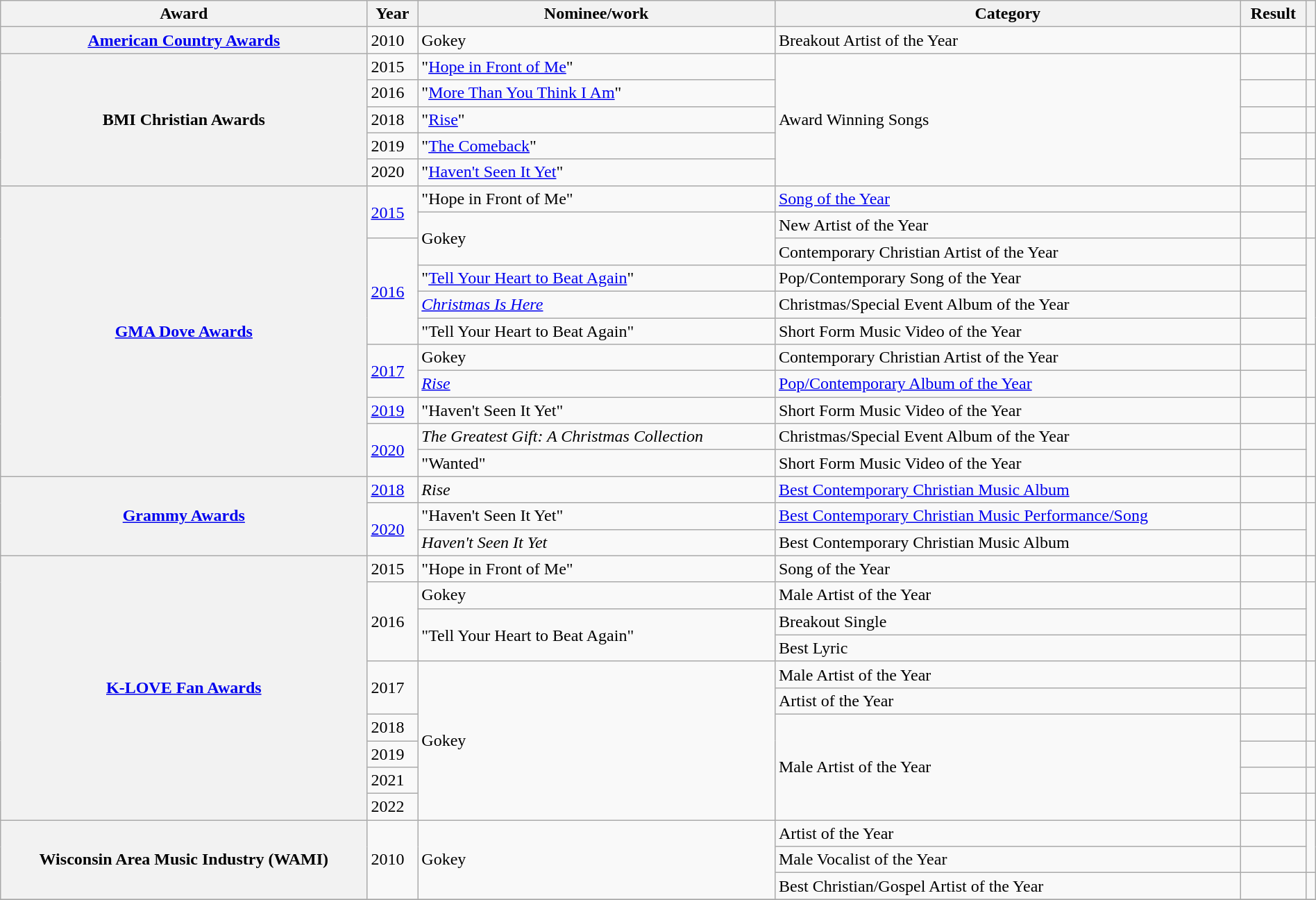<table class="wikitable sortable plainrowheaders" style="width: 100%;">
<tr>
<th scope="col">Award</th>
<th scope="col">Year</th>
<th scope="col">Nominee/work</th>
<th scope="col">Category</th>
<th scope="col">Result</th>
<th scope="col" class="unsortable"></th>
</tr>
<tr>
<th scope="row"><a href='#'>American Country Awards</a></th>
<td>2010</td>
<td>Gokey</td>
<td>Breakout Artist of the Year</td>
<td></td>
<td style="text-align:center;"></td>
</tr>
<tr>
<th scope="row" rowspan="5">BMI Christian Awards</th>
<td>2015</td>
<td>"<a href='#'>Hope in Front of Me</a>"</td>
<td rowspan="5">Award Winning Songs</td>
<td></td>
<td style="text-align:center;"></td>
</tr>
<tr>
<td>2016</td>
<td>"<a href='#'>More Than You Think I Am</a>"</td>
<td></td>
<td style="text-align:center;"></td>
</tr>
<tr>
<td>2018</td>
<td>"<a href='#'>Rise</a>"</td>
<td></td>
<td style="text-align:center;"></td>
</tr>
<tr>
<td>2019</td>
<td>"<a href='#'>The Comeback</a>"</td>
<td></td>
<td style="text-align:center;"></td>
</tr>
<tr>
<td>2020</td>
<td>"<a href='#'>Haven't Seen It Yet</a>"</td>
<td></td>
<td style="text-align:center;"></td>
</tr>
<tr>
<th scope="row" rowspan="11"><a href='#'>GMA Dove Awards</a></th>
<td rowspan="2"><a href='#'>2015</a></td>
<td>"Hope in Front of Me"</td>
<td><a href='#'>Song of the Year</a></td>
<td></td>
<td style="text-align:center;" rowspan="2"></td>
</tr>
<tr>
<td rowspan="2">Gokey</td>
<td>New Artist of the Year</td>
<td></td>
</tr>
<tr>
<td rowspan="4"><a href='#'>2016</a></td>
<td>Contemporary Christian Artist of the Year</td>
<td></td>
<td style="text-align:center;" rowspan="4"></td>
</tr>
<tr>
<td>"<a href='#'>Tell Your Heart to Beat Again</a>"</td>
<td>Pop/Contemporary Song of the Year</td>
<td></td>
</tr>
<tr>
<td><em><a href='#'>Christmas Is Here</a></em></td>
<td>Christmas/Special Event Album of the Year</td>
<td></td>
</tr>
<tr>
<td>"Tell Your Heart to Beat Again"</td>
<td>Short Form Music Video of the Year</td>
<td></td>
</tr>
<tr>
<td rowspan="2"><a href='#'>2017</a></td>
<td>Gokey</td>
<td>Contemporary Christian Artist of the Year</td>
<td></td>
<td style="text-align:center;" rowspan="2"></td>
</tr>
<tr>
<td><a href='#'><em>Rise</em></a></td>
<td><a href='#'>Pop/Contemporary Album of the Year</a></td>
<td></td>
</tr>
<tr>
<td><a href='#'>2019</a></td>
<td>"Haven't Seen It Yet"</td>
<td>Short Form Music Video of the Year</td>
<td></td>
<td style="text-align:center;"></td>
</tr>
<tr>
<td rowspan="2"><a href='#'>2020</a></td>
<td><em>The Greatest Gift: A Christmas Collection</em></td>
<td>Christmas/Special Event Album of the Year</td>
<td></td>
<td style="text-align:center;" rowspan="2"></td>
</tr>
<tr>
<td>"Wanted"</td>
<td>Short Form Music Video of the Year</td>
<td></td>
</tr>
<tr>
<th scope="row" rowspan="3"><a href='#'>Grammy Awards</a></th>
<td><a href='#'>2018</a></td>
<td><em>Rise</em></td>
<td><a href='#'>Best Contemporary Christian Music Album</a></td>
<td></td>
<td style="text-align:center;"></td>
</tr>
<tr>
<td rowspan="2"><a href='#'>2020</a></td>
<td>"Haven't Seen It Yet"</td>
<td><a href='#'>Best Contemporary Christian Music Performance/Song</a></td>
<td></td>
<td style="text-align:center;" rowspan="2"></td>
</tr>
<tr>
<td><em>Haven't Seen It Yet</em></td>
<td>Best Contemporary Christian Music Album</td>
<td></td>
</tr>
<tr>
<th scope="row" rowspan="10"><a href='#'>K-LOVE Fan Awards</a></th>
<td>2015</td>
<td>"Hope in Front of Me"</td>
<td>Song of the Year</td>
<td></td>
<td style="text-align:center;"></td>
</tr>
<tr>
<td rowspan="3">2016</td>
<td>Gokey</td>
<td>Male Artist of the Year</td>
<td></td>
<td style="text-align:center;" rowspan="3"></td>
</tr>
<tr>
<td rowspan="2">"Tell Your Heart to Beat Again"</td>
<td>Breakout Single</td>
<td></td>
</tr>
<tr>
<td>Best Lyric</td>
<td></td>
</tr>
<tr>
<td rowspan="2">2017</td>
<td rowspan="6">Gokey</td>
<td>Male Artist of the Year</td>
<td></td>
<td style="text-align:center;" rowspan="2"></td>
</tr>
<tr>
<td>Artist of the Year</td>
<td></td>
</tr>
<tr>
<td>2018</td>
<td rowspan="4">Male Artist of the Year</td>
<td></td>
<td style="text-align:center;"></td>
</tr>
<tr>
<td>2019</td>
<td></td>
<td style="text-align:center;"></td>
</tr>
<tr>
<td>2021</td>
<td></td>
<td style="text-align:center;"></td>
</tr>
<tr>
<td>2022</td>
<td></td>
<td style="text-align:center;"></td>
</tr>
<tr>
<th scope="row" rowspan="3">Wisconsin Area Music Industry (WAMI)</th>
<td rowspan="3">2010</td>
<td rowspan="3">Gokey</td>
<td>Artist of the Year</td>
<td></td>
<td style="text-align:center;" rowspan="2"></td>
</tr>
<tr>
<td>Male Vocalist of the Year</td>
<td></td>
</tr>
<tr>
<td>Best Christian/Gospel Artist of the Year</td>
<td></td>
<td style="text-align:center;"></td>
</tr>
<tr>
</tr>
</table>
